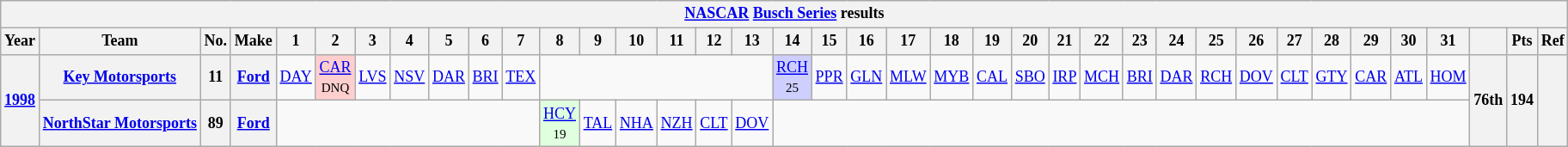<table class="wikitable" style="text-align:center; font-size:75%">
<tr>
<th colspan=42><a href='#'>NASCAR</a> <a href='#'>Busch Series</a> results</th>
</tr>
<tr>
<th>Year</th>
<th>Team</th>
<th>No.</th>
<th>Make</th>
<th>1</th>
<th>2</th>
<th>3</th>
<th>4</th>
<th>5</th>
<th>6</th>
<th>7</th>
<th>8</th>
<th>9</th>
<th>10</th>
<th>11</th>
<th>12</th>
<th>13</th>
<th>14</th>
<th>15</th>
<th>16</th>
<th>17</th>
<th>18</th>
<th>19</th>
<th>20</th>
<th>21</th>
<th>22</th>
<th>23</th>
<th>24</th>
<th>25</th>
<th>26</th>
<th>27</th>
<th>28</th>
<th>29</th>
<th>30</th>
<th>31</th>
<th></th>
<th>Pts</th>
<th>Ref</th>
</tr>
<tr>
<th rowspan=2><a href='#'>1998</a></th>
<th><a href='#'>Key Motorsports</a></th>
<th>11</th>
<th><a href='#'>Ford</a></th>
<td><a href='#'>DAY</a></td>
<td style="background:#FFCFCF;"><a href='#'>CAR</a><br><small>DNQ</small></td>
<td><a href='#'>LVS</a></td>
<td><a href='#'>NSV</a></td>
<td><a href='#'>DAR</a></td>
<td><a href='#'>BRI</a></td>
<td><a href='#'>TEX</a></td>
<td colspan=6></td>
<td style="background:#CFCFFF;"><a href='#'>RCH</a><br><small>25</small></td>
<td><a href='#'>PPR</a></td>
<td><a href='#'>GLN</a></td>
<td><a href='#'>MLW</a></td>
<td><a href='#'>MYB</a></td>
<td><a href='#'>CAL</a></td>
<td><a href='#'>SBO</a></td>
<td><a href='#'>IRP</a></td>
<td><a href='#'>MCH</a></td>
<td><a href='#'>BRI</a></td>
<td><a href='#'>DAR</a></td>
<td><a href='#'>RCH</a></td>
<td><a href='#'>DOV</a></td>
<td><a href='#'>CLT</a></td>
<td><a href='#'>GTY</a></td>
<td><a href='#'>CAR</a></td>
<td><a href='#'>ATL</a></td>
<td><a href='#'>HOM</a></td>
<th rowspan=2>76th</th>
<th rowspan=2>194</th>
<th rowspan=2></th>
</tr>
<tr>
<th><a href='#'>NorthStar Motorsports</a></th>
<th>89</th>
<th><a href='#'>Ford</a></th>
<td colspan=7></td>
<td style="background:#DFFFDF;"><a href='#'>HCY</a><br><small>19</small></td>
<td><a href='#'>TAL</a></td>
<td><a href='#'>NHA</a></td>
<td><a href='#'>NZH</a></td>
<td><a href='#'>CLT</a></td>
<td><a href='#'>DOV</a></td>
<td colspan=18></td>
</tr>
</table>
